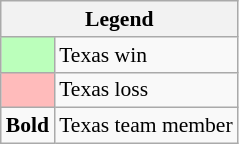<table class="wikitable" style="font-size:90%">
<tr>
<th colspan="2">Legend</th>
</tr>
<tr>
<td bgcolor="#bbffbb"> </td>
<td>Texas win</td>
</tr>
<tr>
<td bgcolor="#ffbbbb"> </td>
<td>Texas loss</td>
</tr>
<tr>
<td><strong>Bold</strong></td>
<td>Texas team member</td>
</tr>
</table>
